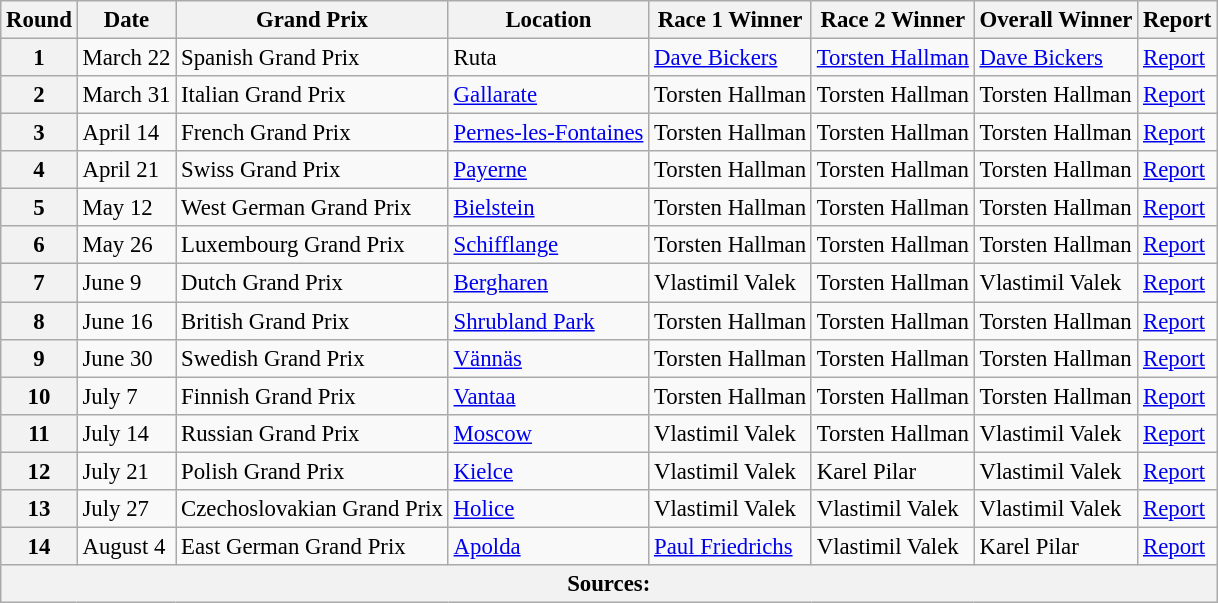<table class="wikitable" style="font-size: 95%;">
<tr>
<th align=center>Round</th>
<th align=center>Date</th>
<th align=center>Grand Prix</th>
<th align=center>Location</th>
<th align=center>Race 1 Winner</th>
<th align=center>Race 2 Winner</th>
<th align=center>Overall Winner</th>
<th align=center>Report</th>
</tr>
<tr>
<th>1</th>
<td>March 22</td>
<td> Spanish Grand Prix</td>
<td>Ruta</td>
<td> <a href='#'>Dave Bickers</a></td>
<td> <a href='#'>Torsten Hallman</a></td>
<td> <a href='#'>Dave Bickers</a></td>
<td><a href='#'>Report</a></td>
</tr>
<tr>
<th>2</th>
<td>March 31</td>
<td> Italian Grand Prix</td>
<td><a href='#'>Gallarate</a></td>
<td> Torsten Hallman</td>
<td> Torsten Hallman</td>
<td> Torsten Hallman</td>
<td><a href='#'>Report</a></td>
</tr>
<tr>
<th>3</th>
<td>April 14</td>
<td> French Grand Prix</td>
<td><a href='#'>Pernes-les-Fontaines</a></td>
<td> Torsten Hallman</td>
<td> Torsten Hallman</td>
<td> Torsten Hallman</td>
<td><a href='#'>Report</a></td>
</tr>
<tr>
<th>4</th>
<td>April 21</td>
<td> Swiss Grand Prix</td>
<td><a href='#'>Payerne</a></td>
<td> Torsten Hallman</td>
<td> Torsten Hallman</td>
<td> Torsten Hallman</td>
<td><a href='#'>Report</a></td>
</tr>
<tr>
<th>5</th>
<td>May 12</td>
<td> West German Grand Prix</td>
<td><a href='#'>Bielstein</a></td>
<td> Torsten Hallman</td>
<td> Torsten Hallman</td>
<td> Torsten Hallman</td>
<td><a href='#'>Report</a></td>
</tr>
<tr>
<th>6</th>
<td>May 26</td>
<td> Luxembourg Grand Prix</td>
<td><a href='#'>Schifflange</a></td>
<td> Torsten Hallman</td>
<td> Torsten Hallman</td>
<td> Torsten Hallman</td>
<td><a href='#'>Report</a></td>
</tr>
<tr>
<th>7</th>
<td>June 9</td>
<td> Dutch Grand Prix</td>
<td><a href='#'>Bergharen</a></td>
<td> Vlastimil Valek</td>
<td> Torsten Hallman</td>
<td> Vlastimil Valek</td>
<td><a href='#'>Report</a></td>
</tr>
<tr>
<th>8</th>
<td>June 16</td>
<td> British Grand Prix</td>
<td><a href='#'>Shrubland Park</a></td>
<td> Torsten Hallman</td>
<td> Torsten Hallman</td>
<td> Torsten Hallman</td>
<td><a href='#'>Report</a></td>
</tr>
<tr>
<th>9</th>
<td>June 30</td>
<td> Swedish Grand Prix</td>
<td><a href='#'>Vännäs</a></td>
<td> Torsten Hallman</td>
<td> Torsten Hallman</td>
<td> Torsten Hallman</td>
<td><a href='#'>Report</a></td>
</tr>
<tr>
<th>10</th>
<td>July 7</td>
<td> Finnish Grand Prix</td>
<td><a href='#'>Vantaa</a></td>
<td> Torsten Hallman</td>
<td> Torsten Hallman</td>
<td> Torsten Hallman</td>
<td><a href='#'>Report</a></td>
</tr>
<tr>
<th>11</th>
<td>July 14</td>
<td> Russian Grand Prix</td>
<td><a href='#'>Moscow</a></td>
<td> Vlastimil Valek</td>
<td> Torsten Hallman</td>
<td> Vlastimil Valek</td>
<td><a href='#'>Report</a></td>
</tr>
<tr>
<th>12</th>
<td>July 21</td>
<td> Polish Grand Prix</td>
<td><a href='#'>Kielce</a></td>
<td> Vlastimil Valek</td>
<td> Karel Pilar</td>
<td> Vlastimil Valek</td>
<td><a href='#'>Report</a></td>
</tr>
<tr>
<th>13</th>
<td>July 27</td>
<td> Czechoslovakian Grand Prix</td>
<td><a href='#'>Holice</a></td>
<td> Vlastimil Valek</td>
<td> Vlastimil Valek</td>
<td> Vlastimil Valek</td>
<td><a href='#'>Report</a></td>
</tr>
<tr>
<th>14</th>
<td>August 4</td>
<td> East German Grand Prix</td>
<td><a href='#'>Apolda</a></td>
<td> <a href='#'>Paul Friedrichs</a></td>
<td> Vlastimil Valek</td>
<td> Karel Pilar</td>
<td><a href='#'>Report</a></td>
</tr>
<tr>
<th colspan=8>Sources:</th>
</tr>
</table>
